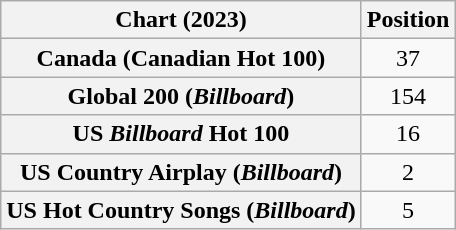<table class="wikitable sortable plainrowheaders" style="text-align:center">
<tr>
<th scope="col">Chart (2023)</th>
<th scope="col">Position</th>
</tr>
<tr>
<th scope="row">Canada (Canadian Hot 100)</th>
<td>37</td>
</tr>
<tr>
<th scope="row">Global 200 (<em>Billboard</em>)</th>
<td>154</td>
</tr>
<tr>
<th scope="row">US <em>Billboard</em> Hot 100</th>
<td>16</td>
</tr>
<tr>
<th scope="row">US Country Airplay (<em>Billboard</em>)</th>
<td>2</td>
</tr>
<tr>
<th scope="row">US Hot Country Songs (<em>Billboard</em>)</th>
<td>5</td>
</tr>
</table>
